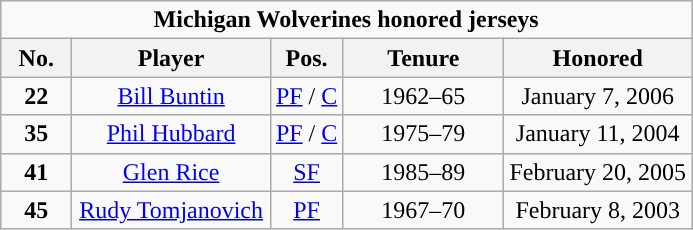<table class="wikitable sortable" style="text-align:center">
<tr>
<td colspan="5"><strong>Michigan Wolverines honored jerseys</strong></td>
</tr>
<tr>
<th width=40px>No.</th>
<th width=125px>Player</th>
<th>Pos.</th>
<th width=100px>Tenure</th>
<th>Honored</th>
</tr>
<tr>
<td><strong>22</strong></td>
<td><a href='#'>Bill Buntin</a></td>
<td><a href='#'>PF</a> / <a href='#'>C</a></td>
<td>1962–65</td>
<td>January 7, 2006</td>
</tr>
<tr>
<td><strong>35</strong></td>
<td><a href='#'>Phil Hubbard</a></td>
<td><a href='#'>PF</a> / <a href='#'>C</a></td>
<td>1975–79</td>
<td>January 11, 2004</td>
</tr>
<tr>
<td><strong>41</strong></td>
<td><a href='#'>Glen Rice</a></td>
<td><a href='#'>SF</a></td>
<td>1985–89</td>
<td>February 20, 2005 </td>
</tr>
<tr>
<td><strong>45</strong></td>
<td><a href='#'>Rudy Tomjanovich</a></td>
<td><a href='#'>PF</a></td>
<td>1967–70</td>
<td>February 8, 2003</td>
</tr>
</table>
